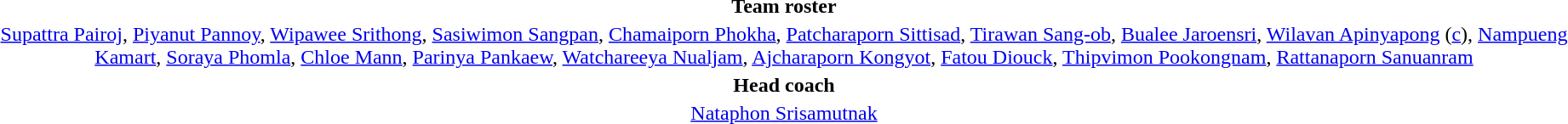<table style="text-align: center; margin-top: 2em; margin-left: auto; margin-right: auto">
<tr>
<td><strong>Team roster</strong></td>
</tr>
<tr>
<td><a href='#'>Supattra Pairoj</a>, <a href='#'>Piyanut Pannoy</a>,  <a href='#'>Wipawee Srithong</a>, <a href='#'>Sasiwimon Sangpan</a>, <a href='#'>Chamaiporn Phokha</a>, <a href='#'>Patcharaporn Sittisad</a>, <a href='#'>Tirawan Sang-ob</a>, <a href='#'>Bualee Jaroensri</a>, <a href='#'>Wilavan Apinyapong</a> (<a href='#'>c</a>), <a href='#'>Nampueng Kamart</a>, <a href='#'>Soraya Phomla</a>, <a href='#'>Chloe Mann</a>, <a href='#'>Parinya Pankaew</a>, <a href='#'>Watchareeya Nualjam</a>, <a href='#'>Ajcharaporn Kongyot</a>, <a href='#'>Fatou Diouck</a>, <a href='#'>Thipvimon Pookongnam</a>, <a href='#'>Rattanaporn Sanuanram</a></td>
</tr>
<tr>
<td><strong>Head coach</strong></td>
</tr>
<tr>
<td><a href='#'>Nataphon Srisamutnak</a></td>
</tr>
</table>
